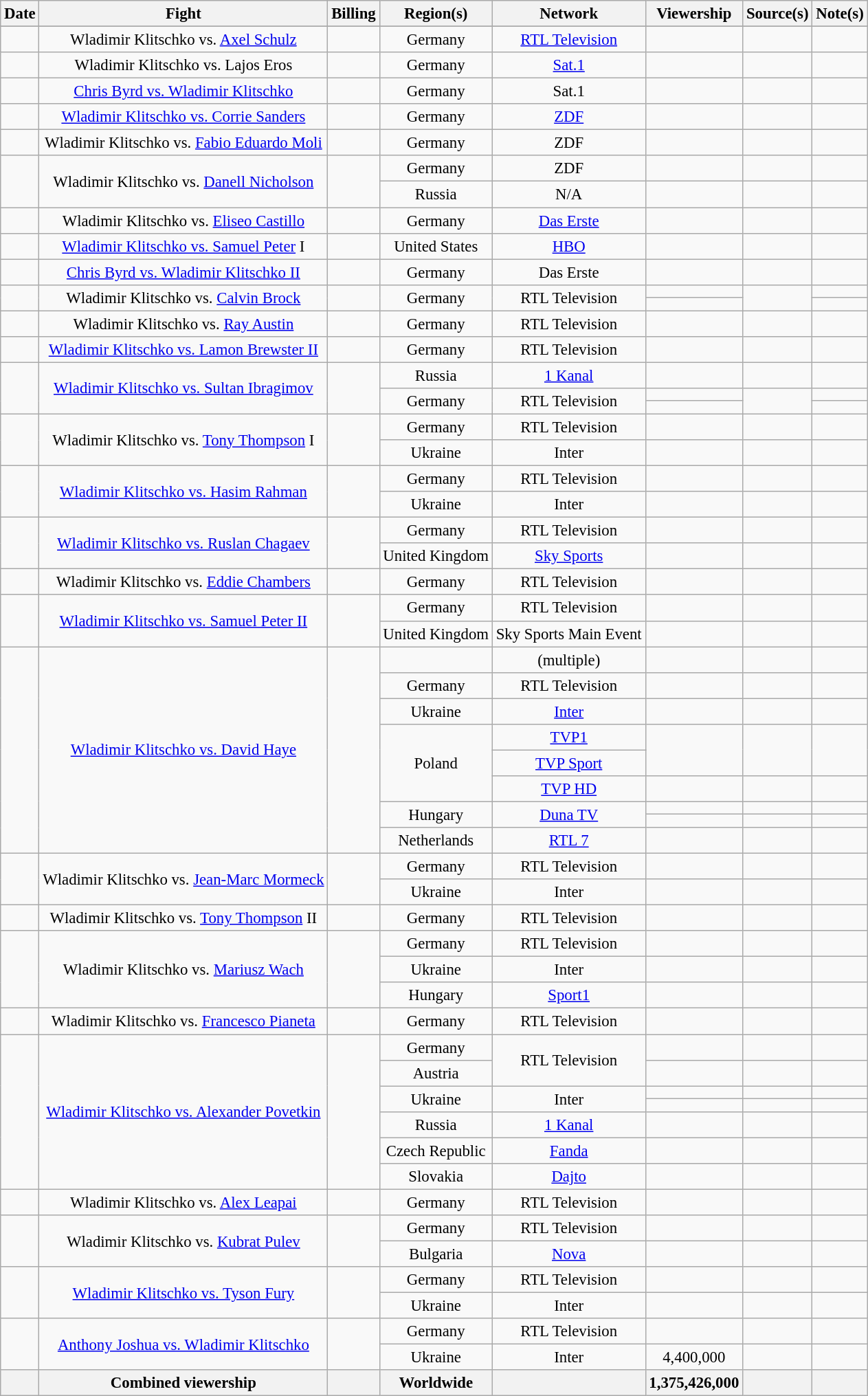<table class="wikitable sortable" style="text-align:center; font-size:95%;">
<tr>
<th>Date</th>
<th>Fight</th>
<th>Billing</th>
<th>Region(s)</th>
<th>Network</th>
<th>Viewership</th>
<th>Source(s)</th>
<th>Note(s)</th>
</tr>
<tr>
</tr>
<tr>
<td></td>
<td>Wladimir Klitschko vs. <a href='#'>Axel Schulz</a></td>
<td></td>
<td>Germany</td>
<td><a href='#'>RTL Television</a></td>
<td></td>
<td></td>
<td></td>
</tr>
<tr>
<td></td>
<td>Wladimir Klitschko vs. Lajos Eros</td>
<td></td>
<td>Germany</td>
<td><a href='#'>Sat.1</a></td>
<td></td>
<td></td>
<td></td>
</tr>
<tr>
<td></td>
<td><a href='#'>Chris Byrd vs. Wladimir Klitschko</a></td>
<td></td>
<td>Germany</td>
<td>Sat.1</td>
<td></td>
<td></td>
<td></td>
</tr>
<tr>
<td></td>
<td><a href='#'>Wladimir Klitschko vs. Corrie Sanders</a></td>
<td></td>
<td>Germany</td>
<td><a href='#'>ZDF</a></td>
<td></td>
<td></td>
<td></td>
</tr>
<tr>
<td></td>
<td>Wladimir Klitschko vs. <a href='#'>Fabio Eduardo Moli</a></td>
<td></td>
<td>Germany</td>
<td>ZDF</td>
<td></td>
<td></td>
<td></td>
</tr>
<tr>
<td rowspan="2"></td>
<td rowspan="2">Wladimir Klitschko vs. <a href='#'>Danell Nicholson</a></td>
<td rowspan="2"></td>
<td>Germany</td>
<td>ZDF</td>
<td></td>
<td></td>
<td></td>
</tr>
<tr>
<td>Russia</td>
<td>N/A</td>
<td></td>
<td></td>
<td></td>
</tr>
<tr>
<td></td>
<td>Wladimir Klitschko vs. <a href='#'>Eliseo Castillo</a></td>
<td></td>
<td>Germany</td>
<td><a href='#'>Das Erste</a></td>
<td></td>
<td></td>
<td></td>
</tr>
<tr>
<td></td>
<td><a href='#'>Wladimir Klitschko vs. Samuel Peter</a> I</td>
<td></td>
<td>United States</td>
<td><a href='#'>HBO</a></td>
<td></td>
<td></td>
<td></td>
</tr>
<tr>
<td></td>
<td><a href='#'>Chris Byrd vs. Wladimir Klitschko II</a></td>
<td></td>
<td>Germany</td>
<td>Das Erste</td>
<td></td>
<td></td>
<td></td>
</tr>
<tr>
<td rowspan="2"></td>
<td rowspan="2">Wladimir Klitschko vs. <a href='#'>Calvin Brock</a></td>
<td rowspan="2"></td>
<td rowspan="2">Germany</td>
<td rowspan="2">RTL Television</td>
<td></td>
<td rowspan="2"></td>
<td></td>
</tr>
<tr>
<td></td>
<td></td>
</tr>
<tr>
<td></td>
<td>Wladimir Klitschko vs. <a href='#'>Ray Austin</a></td>
<td></td>
<td>Germany</td>
<td>RTL Television</td>
<td></td>
<td></td>
<td></td>
</tr>
<tr>
<td></td>
<td><a href='#'>Wladimir Klitschko vs. Lamon Brewster II</a></td>
<td></td>
<td>Germany</td>
<td>RTL Television</td>
<td></td>
<td></td>
<td></td>
</tr>
<tr>
<td rowspan="3"></td>
<td rowspan="3"><a href='#'>Wladimir Klitschko vs. Sultan Ibragimov</a></td>
<td rowspan="3"></td>
<td>Russia</td>
<td><a href='#'>1 Kanal</a></td>
<td></td>
<td></td>
<td></td>
</tr>
<tr>
<td rowspan="2">Germany</td>
<td rowspan="2">RTL Television</td>
<td></td>
<td rowspan="2"></td>
<td></td>
</tr>
<tr>
<td></td>
<td></td>
</tr>
<tr>
<td rowspan="2"></td>
<td rowspan="2">Wladimir Klitschko vs. <a href='#'>Tony Thompson</a> I</td>
<td rowspan="2"></td>
<td>Germany</td>
<td>RTL Television</td>
<td></td>
<td></td>
<td></td>
</tr>
<tr>
<td>Ukraine</td>
<td>Inter</td>
<td></td>
<td></td>
<td></td>
</tr>
<tr>
<td rowspan="2"></td>
<td rowspan="2"><a href='#'>Wladimir Klitschko vs. Hasim Rahman</a></td>
<td rowspan="2"></td>
<td>Germany</td>
<td>RTL Television</td>
<td></td>
<td></td>
<td></td>
</tr>
<tr>
<td>Ukraine</td>
<td>Inter</td>
<td></td>
<td></td>
<td></td>
</tr>
<tr>
<td rowspan="2"></td>
<td rowspan="2"><a href='#'>Wladimir Klitschko vs. Ruslan Chagaev</a></td>
<td rowspan="2"></td>
<td>Germany</td>
<td>RTL Television</td>
<td></td>
<td></td>
<td></td>
</tr>
<tr>
<td>United Kingdom</td>
<td><a href='#'>Sky Sports</a></td>
<td></td>
<td></td>
<td></td>
</tr>
<tr>
<td></td>
<td>Wladimir Klitschko vs. <a href='#'>Eddie Chambers</a></td>
<td></td>
<td>Germany</td>
<td>RTL Television</td>
<td></td>
<td></td>
<td></td>
</tr>
<tr>
<td rowspan="2"></td>
<td rowspan="2"><a href='#'>Wladimir Klitschko vs. Samuel Peter II</a></td>
<td rowspan="2"></td>
<td>Germany</td>
<td>RTL Television</td>
<td></td>
<td></td>
<td></td>
</tr>
<tr>
<td>United Kingdom</td>
<td>Sky Sports Main Event</td>
<td></td>
<td></td>
<td></td>
</tr>
<tr>
<td rowspan="9"></td>
<td rowspan="9"><a href='#'>Wladimir Klitschko vs. David Haye</a></td>
<td rowspan="9"></td>
<td></td>
<td>(multiple)</td>
<td></td>
<td></td>
<td></td>
</tr>
<tr>
<td>Germany</td>
<td>RTL Television</td>
<td></td>
<td></td>
<td></td>
</tr>
<tr>
<td>Ukraine</td>
<td><a href='#'>Inter</a></td>
<td></td>
<td></td>
<td></td>
</tr>
<tr>
<td rowspan="3">Poland</td>
<td><a href='#'>TVP1</a></td>
<td rowspan="2"></td>
<td rowspan="2"></td>
<td rowspan="2"></td>
</tr>
<tr>
<td><a href='#'>TVP Sport</a></td>
</tr>
<tr>
<td><a href='#'>TVP HD</a></td>
<td></td>
<td></td>
<td></td>
</tr>
<tr>
<td rowspan="2">Hungary</td>
<td rowspan="2"><a href='#'>Duna TV</a></td>
<td></td>
<td></td>
<td></td>
</tr>
<tr>
<td></td>
<td></td>
<td></td>
</tr>
<tr>
<td>Netherlands</td>
<td><a href='#'>RTL 7</a></td>
<td></td>
<td></td>
<td></td>
</tr>
<tr>
<td rowspan="2"></td>
<td rowspan="2">Wladimir Klitschko vs. <a href='#'>Jean-Marc Mormeck</a></td>
<td rowspan="2"></td>
<td>Germany</td>
<td>RTL Television</td>
<td></td>
<td></td>
<td></td>
</tr>
<tr>
<td>Ukraine</td>
<td>Inter</td>
<td></td>
<td></td>
<td></td>
</tr>
<tr>
<td></td>
<td>Wladimir Klitschko vs. <a href='#'>Tony Thompson</a> II</td>
<td></td>
<td>Germany</td>
<td>RTL Television</td>
<td></td>
<td></td>
<td></td>
</tr>
<tr>
<td rowspan="3"></td>
<td rowspan="3">Wladimir Klitschko vs. <a href='#'>Mariusz Wach</a></td>
<td rowspan="3"></td>
<td>Germany</td>
<td>RTL Television</td>
<td></td>
<td></td>
<td></td>
</tr>
<tr>
<td>Ukraine</td>
<td>Inter</td>
<td></td>
<td></td>
<td></td>
</tr>
<tr>
<td>Hungary</td>
<td><a href='#'>Sport1</a></td>
<td></td>
<td></td>
<td></td>
</tr>
<tr>
<td></td>
<td>Wladimir Klitschko vs. <a href='#'>Francesco Pianeta</a></td>
<td></td>
<td>Germany</td>
<td>RTL Television</td>
<td></td>
<td></td>
<td></td>
</tr>
<tr>
<td rowspan="7"></td>
<td rowspan="7"><a href='#'>Wladimir Klitschko vs. Alexander Povetkin</a></td>
<td rowspan="7"></td>
<td>Germany</td>
<td rowspan="2">RTL Television</td>
<td></td>
<td></td>
<td></td>
</tr>
<tr>
<td>Austria</td>
<td></td>
<td></td>
<td></td>
</tr>
<tr>
<td rowspan="2">Ukraine</td>
<td rowspan="2">Inter</td>
<td></td>
<td></td>
<td></td>
</tr>
<tr>
<td></td>
<td></td>
<td></td>
</tr>
<tr>
<td>Russia</td>
<td><a href='#'>1 Kanal</a></td>
<td></td>
<td></td>
<td></td>
</tr>
<tr>
<td>Czech Republic</td>
<td><a href='#'>Fanda</a></td>
<td></td>
<td></td>
<td></td>
</tr>
<tr>
<td>Slovakia</td>
<td><a href='#'>Dajto</a></td>
<td></td>
<td></td>
<td></td>
</tr>
<tr>
<td></td>
<td>Wladimir Klitschko vs. <a href='#'>Alex Leapai</a></td>
<td></td>
<td>Germany</td>
<td>RTL Television</td>
<td></td>
<td></td>
<td></td>
</tr>
<tr>
<td rowspan="2"></td>
<td rowspan="2">Wladimir Klitschko vs. <a href='#'>Kubrat Pulev</a></td>
<td rowspan="2"></td>
<td>Germany</td>
<td>RTL Television</td>
<td></td>
<td></td>
<td></td>
</tr>
<tr>
<td>Bulgaria</td>
<td><a href='#'>Nova</a></td>
<td></td>
<td></td>
<td></td>
</tr>
<tr>
<td rowspan="2"></td>
<td rowspan="2"><a href='#'>Wladimir Klitschko vs. Tyson Fury</a></td>
<td rowspan="2"></td>
<td>Germany</td>
<td>RTL Television</td>
<td></td>
<td></td>
<td></td>
</tr>
<tr>
<td>Ukraine</td>
<td>Inter</td>
<td></td>
<td></td>
<td></td>
</tr>
<tr>
<td rowspan="2"></td>
<td rowspan="2"><a href='#'>Anthony Joshua vs. Wladimir Klitschko</a></td>
<td rowspan="2"></td>
<td>Germany</td>
<td>RTL Television</td>
<td></td>
<td></td>
<td></td>
</tr>
<tr>
<td>Ukraine</td>
<td>Inter</td>
<td>4,400,000</td>
<td></td>
<td></td>
</tr>
<tr>
<th></th>
<th>Combined viewership</th>
<th></th>
<th>Worldwide</th>
<th></th>
<th>1,375,426,000</th>
<th></th>
<th></th>
</tr>
</table>
